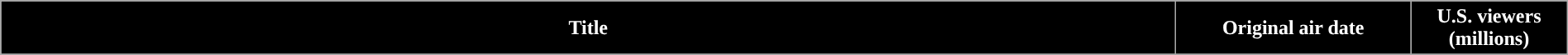<table class="wikitable plainrowheaders" style="width:100%">
<tr>
<th style="background-color: #000000; color: #FFFFFF;" width=75%>Title</th>
<th style="background-color: #000000; color: #FFFFFF;" width=15%>Original air date</th>
<th style="background-color: #000000; color: #FFFFFF;" width=10%>U.S. viewers<br>(millions)</th>
</tr>
<tr>
</tr>
</table>
